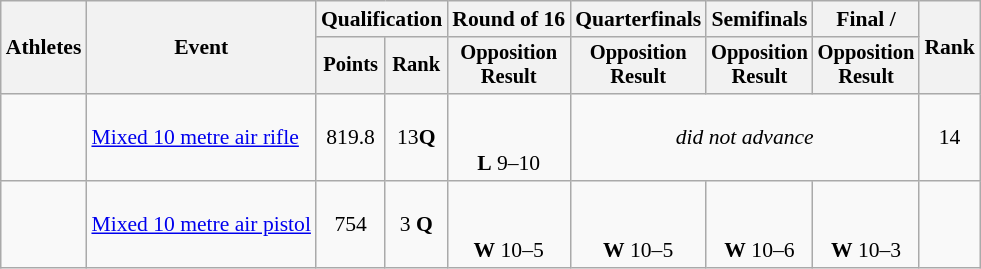<table class="wikitable" style="font-size:90%;">
<tr>
<th rowspan=2>Athletes</th>
<th rowspan=2>Event</th>
<th colspan=2>Qualification</th>
<th>Round of 16</th>
<th>Quarterfinals</th>
<th>Semifinals</th>
<th>Final / </th>
<th rowspan=2>Rank</th>
</tr>
<tr style="font-size:95%">
<th>Points</th>
<th>Rank</th>
<th>Opposition<br>Result</th>
<th>Opposition<br>Result</th>
<th>Opposition<br>Result</th>
<th>Opposition<br>Result</th>
</tr>
<tr align=center>
<td align=left> <br> </td>
<td align=left><a href='#'>Mixed 10 metre air rifle</a></td>
<td>819.8</td>
<td>13<strong>Q</strong></td>
<td><br><br><strong>L</strong> 9–10</td>
<td colspan=3><em>did not advance</em></td>
<td>14</td>
</tr>
<tr align=center>
<td align=left><br></td>
<td align=left><a href='#'>Mixed 10 metre air pistol</a></td>
<td>754</td>
<td>3 <strong>Q</strong></td>
<td><br><br><strong>W</strong> 10–5</td>
<td><br><br><strong>W</strong> 10–5</td>
<td><br><br><strong>W</strong> 10–6</td>
<td><br><br><strong>W</strong> 10–3</td>
<td></td>
</tr>
</table>
